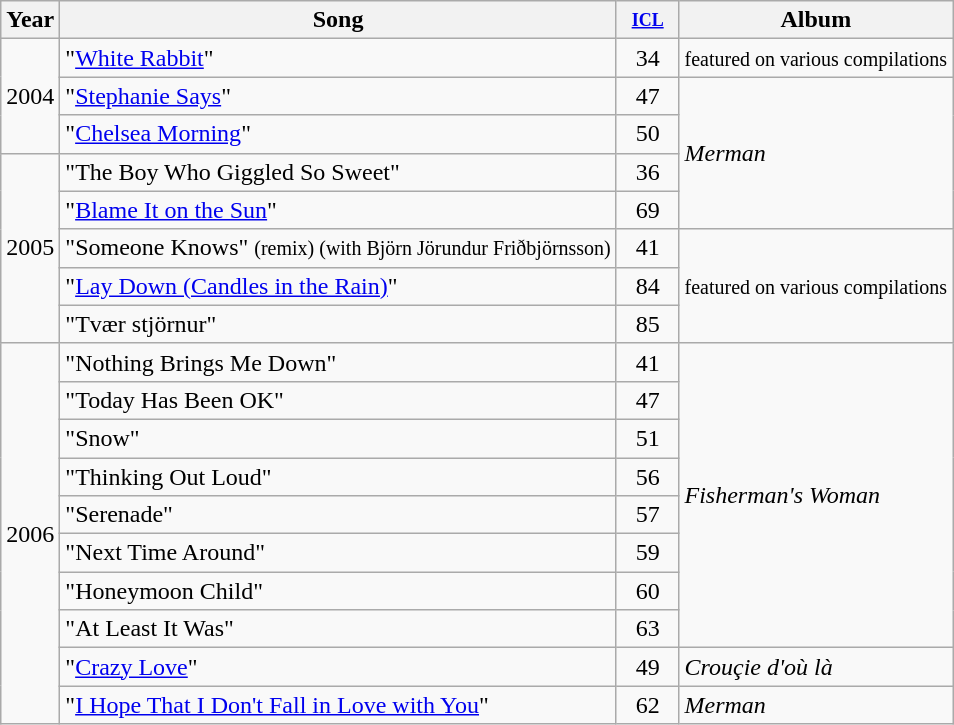<table class="wikitable">
<tr>
<th>Year</th>
<th>Song</th>
<th style="width:3em;font-size:75%;line-height:1.2;"><a href='#'>ICL</a></th>
<th>Album</th>
</tr>
<tr>
<td rowspan="3">2004</td>
<td>"<a href='#'>White Rabbit</a>"</td>
<td style="text-align:center;">34</td>
<td><small>featured on various compilations</small></td>
</tr>
<tr>
<td>"<a href='#'>Stephanie Says</a>"</td>
<td style="text-align:center;">47</td>
<td rowspan="4"><em>Merman</em></td>
</tr>
<tr>
<td>"<a href='#'>Chelsea Morning</a>"</td>
<td style="text-align:center;">50</td>
</tr>
<tr>
<td rowspan="5">2005</td>
<td>"The Boy Who Giggled So Sweet"</td>
<td style="text-align:center;">36</td>
</tr>
<tr>
<td>"<a href='#'>Blame It on the Sun</a>"</td>
<td style="text-align:center;">69</td>
</tr>
<tr>
<td>"Someone Knows" <small>(remix) (with Björn Jörundur Friðbjörnsson)</small></td>
<td style="text-align:center;">41</td>
<td rowspan="3"><small>featured on various compilations</small></td>
</tr>
<tr>
<td>"<a href='#'>Lay Down (Candles in the Rain)</a>"</td>
<td style="text-align:center;">84</td>
</tr>
<tr>
<td>"Tvær stjörnur"</td>
<td style="text-align:center;">85</td>
</tr>
<tr>
<td rowspan="10">2006</td>
<td>"Nothing Brings Me Down"</td>
<td style="text-align:center;">41</td>
<td rowspan="8"><em>Fisherman's Woman</em></td>
</tr>
<tr>
<td>"Today Has Been OK"</td>
<td style="text-align:center;">47</td>
</tr>
<tr>
<td>"Snow"</td>
<td style="text-align:center;">51</td>
</tr>
<tr>
<td>"Thinking Out Loud"</td>
<td style="text-align:center;">56</td>
</tr>
<tr>
<td>"Serenade"</td>
<td style="text-align:center;">57</td>
</tr>
<tr>
<td>"Next Time Around"</td>
<td style="text-align:center;">59</td>
</tr>
<tr>
<td>"Honeymoon Child"</td>
<td style="text-align:center;">60</td>
</tr>
<tr>
<td>"At Least It Was"</td>
<td style="text-align:center;">63</td>
</tr>
<tr>
<td>"<a href='#'>Crazy Love</a>"</td>
<td style="text-align:center;">49</td>
<td><em>Crouçie d'où là</em></td>
</tr>
<tr>
<td>"<a href='#'>I Hope That I Don't Fall in Love with You</a>"</td>
<td style="text-align:center;">62</td>
<td><em>Merman</em></td>
</tr>
</table>
